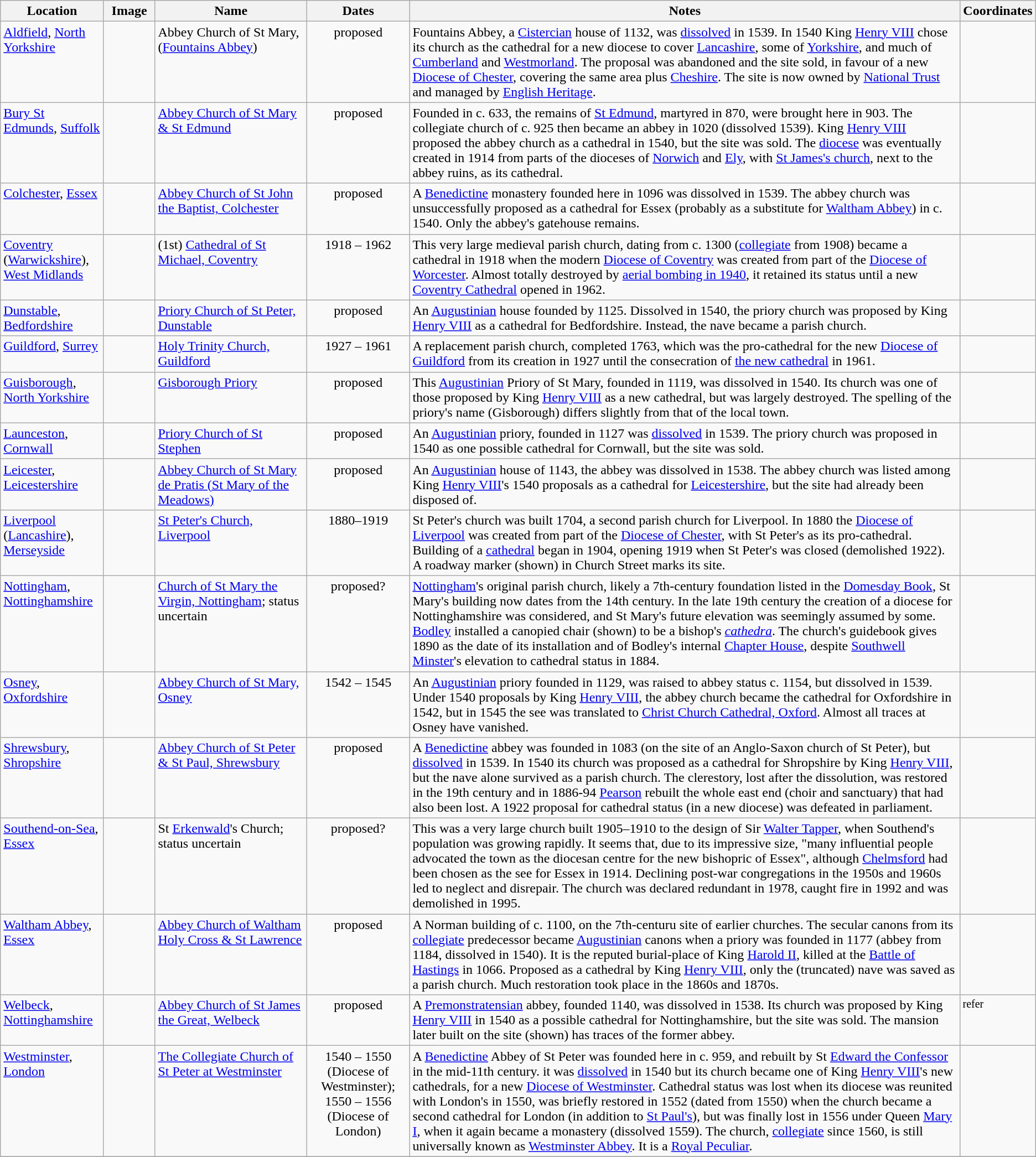<table class="wikitable">
<tr>
<th width=10%>Location</th>
<th width=5%>Image</th>
<th width=15%>Name</th>
<th width=10%>Dates</th>
<th width=55%>Notes</th>
<th width=5%>Coordinates</th>
</tr>
<tr valign=top>
<td><a href='#'>Aldfield</a>, <a href='#'>North Yorkshire</a></td>
<td> </td>
<td>Abbey Church of St Mary, (<a href='#'>Fountains Abbey</a>)</td>
<td style="text-align:center">proposed</td>
<td>Fountains Abbey, a <a href='#'>Cistercian</a> house of 1132, was <a href='#'>dissolved</a> in 1539. In 1540 King <a href='#'>Henry VIII</a> chose its church as the cathedral for a new diocese to cover <a href='#'>Lancashire</a>, some of <a href='#'>Yorkshire</a>, and much of <a href='#'>Cumberland</a> and <a href='#'>Westmorland</a>. The proposal was abandoned and the site sold, in favour of a new <a href='#'>Diocese of Chester</a>, covering the same area plus <a href='#'>Cheshire</a>. The site is now owned by <a href='#'>National Trust</a> and managed by <a href='#'>English Heritage</a>.</td>
<td style="font-size:smaller"></td>
</tr>
<tr valign=top>
<td><a href='#'>Bury St Edmunds</a>, <a href='#'>Suffolk</a></td>
<td> </td>
<td><a href='#'>Abbey Church of St Mary & St Edmund</a></td>
<td style="text-align:center">proposed</td>
<td>Founded in c. 633, the remains of <a href='#'>St Edmund</a>, martyred in 870, were brought here in 903. The collegiate church of c. 925 then became an abbey in 1020 (dissolved 1539). King <a href='#'>Henry VIII</a> proposed the abbey church as a cathedral in 1540, but the site was sold. The <a href='#'>diocese</a> was eventually created in 1914 from parts of the dioceses of <a href='#'>Norwich</a> and <a href='#'>Ely</a>, with <a href='#'>St James's church</a>, next to the abbey ruins, as its cathedral.</td>
<td style="font-size:smaller"></td>
</tr>
<tr valign=top>
<td><a href='#'>Colchester</a>, <a href='#'>Essex</a></td>
<td></td>
<td><a href='#'>Abbey Church of St John the Baptist, Colchester</a></td>
<td style="text-align:center">proposed</td>
<td>A <a href='#'>Benedictine</a> monastery founded here in 1096 was dissolved in 1539. The abbey church was unsuccessfully proposed as a cathedral for Essex (probably as a substitute for <a href='#'>Waltham Abbey</a>) in c. 1540. Only the abbey's gatehouse remains.</td>
<td style="font-size:smaller"></td>
</tr>
<tr valign=top>
<td><a href='#'>Coventry</a> (<a href='#'>Warwickshire</a>), <a href='#'>West Midlands</a></td>
<td> </td>
<td>(1st) <a href='#'>Cathedral of St Michael, Coventry</a></td>
<td style="text-align:center">1918 – 1962</td>
<td>This very large medieval parish church, dating from c. 1300 (<a href='#'>collegiate</a> from 1908) became a cathedral in 1918 when the modern <a href='#'>Diocese of Coventry</a> was created from part of the <a href='#'>Diocese of Worcester</a>. Almost totally destroyed by <a href='#'>aerial bombing in 1940</a>, it retained its status until a new <a href='#'>Coventry Cathedral</a> opened in 1962.</td>
<td style="font-size:smaller"></td>
</tr>
<tr valign=top>
<td><a href='#'>Dunstable</a>, <a href='#'>Bedfordshire</a></td>
<td></td>
<td><a href='#'>Priory Church of St Peter, Dunstable</a></td>
<td style="text-align:center">proposed</td>
<td>An <a href='#'>Augustinian</a> house founded by 1125. Dissolved in 1540, the priory church was proposed by King <a href='#'>Henry VIII</a> as a cathedral for Bedfordshire. Instead, the nave became a parish church.</td>
<td style="font-size:smaller"></td>
</tr>
<tr valign=top>
<td><a href='#'>Guildford</a>, <a href='#'>Surrey</a></td>
<td></td>
<td><a href='#'>Holy Trinity Church, Guildford</a></td>
<td style="text-align:center">1927 – 1961</td>
<td>A replacement parish church, completed 1763, which was the pro-cathedral for the new <a href='#'>Diocese of Guildford</a> from its creation in 1927 until the consecration of <a href='#'>the new cathedral</a> in 1961.</td>
<td style="font-size:smaller"></td>
</tr>
<tr valign=top>
<td><a href='#'>Guisborough</a>, <a href='#'>North Yorkshire</a></td>
<td></td>
<td><a href='#'>Gisborough Priory</a></td>
<td style="text-align:center">proposed</td>
<td>This <a href='#'>Augustinian</a> Priory of St Mary, founded in  1119, was dissolved in 1540. Its church was one of those proposed by King <a href='#'>Henry VIII</a> as a new cathedral, but was largely destroyed. The spelling of the priory's name (Gisborough) differs slightly from that of the local town.</td>
<td style="font-size:smaller"></td>
</tr>
<tr valign=top>
<td><a href='#'>Launceston</a>, <a href='#'>Cornwall</a></td>
<td></td>
<td><a href='#'>Priory Church of St Stephen</a></td>
<td style="text-align:center">proposed</td>
<td>An <a href='#'>Augustinian</a> priory, founded in 1127 was <a href='#'>dissolved</a> in 1539. The priory church was proposed in 1540 as one possible cathedral for Cornwall, but the site was sold.</td>
<td style="font-size:smaller"></td>
</tr>
<tr valign=top>
<td><a href='#'>Leicester</a>, <a href='#'>Leicestershire</a></td>
<td></td>
<td><a href='#'>Abbey Church of St Mary de Pratis (St Mary of the Meadows)</a></td>
<td style="text-align:center"">proposed</td>
<td>An <a href='#'>Augustinian</a> house of 1143, the abbey was dissolved in 1538. The abbey church was listed among King <a href='#'>Henry VIII</a>'s 1540 proposals as a cathedral for <a href='#'>Leicestershire</a>, but the site had already been disposed of.</td>
<td style="font-size:smaller"></td>
</tr>
<tr valign=top>
<td><a href='#'>Liverpool</a> (<a href='#'>Lancashire</a>), <a href='#'>Merseyside</a></td>
<td></td>
<td><a href='#'>St Peter's Church, Liverpool</a></td>
<td style="text-align:center">1880–1919</td>
<td>St Peter's church was built 1704, a second parish church for Liverpool. In 1880 the <a href='#'>Diocese of Liverpool</a> was created from part of the <a href='#'>Diocese of Chester</a>, with St Peter's as its pro-cathedral. Building of a <a href='#'>cathedral</a> began in 1904, opening 1919 when St Peter's was closed (demolished 1922). A roadway marker (shown) in Church Street marks its site.</td>
<td style="font-size:smaller"></td>
</tr>
<tr valign=top>
<td><a href='#'>Nottingham</a>, <a href='#'>Nottinghamshire</a></td>
<td> </td>
<td><a href='#'>Church of St Mary the Virgin, Nottingham</a>; status uncertain</td>
<td style="text-align:center">proposed?</td>
<td><a href='#'>Nottingham</a>'s original parish church, likely a 7th-century foundation listed in the <a href='#'>Domesday Book</a>, St Mary's building now dates from the 14th century. In the late 19th century the creation of a diocese for Nottinghamshire was considered, and St Mary's future elevation was seemingly assumed by some. <a href='#'>Bodley</a> installed a canopied chair (shown) to be a bishop's <em><a href='#'>cathedra</a></em>. The church's guidebook gives 1890 as the date of its installation and of Bodley's internal <a href='#'>Chapter House</a>, despite <a href='#'>Southwell Minster</a>'s elevation to cathedral status in 1884.</td>
<td style="font-size:smaller"></td>
</tr>
<tr valign=top>
<td><a href='#'>Osney</a>, <a href='#'>Oxfordshire</a></td>
<td></td>
<td><a href='#'>Abbey Church of St Mary, Osney</a></td>
<td style="text-align:center">1542 – 1545</td>
<td>An <a href='#'>Augustinian</a> priory founded in 1129, was raised to abbey status c. 1154, but dissolved in 1539. Under 1540 proposals by King <a href='#'>Henry VIII</a>, the abbey church became the cathedral for Oxfordshire in 1542, but in 1545 the see was translated to <a href='#'>Christ Church Cathedral, Oxford</a>. Almost all traces at Osney have vanished.</td>
<td style="font-size:smaller"></td>
</tr>
<tr valign=top>
<td><a href='#'>Shrewsbury</a>, <a href='#'>Shropshire</a></td>
<td> </td>
<td><a href='#'>Abbey Church of St Peter & St Paul, Shrewsbury</a></td>
<td style="text-align:center">proposed</td>
<td>A <a href='#'>Benedictine</a> abbey was founded in 1083 (on the site of an Anglo-Saxon church of St Peter), but <a href='#'>dissolved</a> in 1539. In 1540 its church was proposed as a cathedral for Shropshire by King <a href='#'>Henry VIII</a>, but the nave alone survived as a parish church. The clerestory, lost after the dissolution, was restored in the 19th century and in 1886-94 <a href='#'>Pearson</a> rebuilt the whole east end (choir and sanctuary) that had also been lost. A 1922 proposal for cathedral status (in a new diocese) was defeated in parliament.</td>
<td style="font-size:smaller"></td>
</tr>
<tr valign=top>
<td><a href='#'>Southend-on-Sea</a>, <a href='#'>Essex</a></td>
<td> </td>
<td>St <a href='#'>Erkenwald</a>'s Church; status uncertain</td>
<td style="text-align:center">proposed?</td>
<td>This was a very large church built 1905–1910 to the design of Sir <a href='#'>Walter Tapper</a>, when Southend's population was growing rapidly. It seems that, due to its impressive size, "many influential people advocated the town as the diocesan centre for the new bishopric of Essex", although <a href='#'>Chelmsford</a> had been chosen as the see for Essex in 1914. Declining post-war congregations in the 1950s and 1960s led to neglect and disrepair. The church was declared redundant in 1978, caught fire in 1992 and was demolished in 1995.</td>
<td style="font-size:smaller"></td>
</tr>
<tr valign=top>
<td><a href='#'>Waltham Abbey</a>, <a href='#'>Essex</a></td>
<td> </td>
<td><a href='#'>Abbey Church of Waltham Holy Cross & St Lawrence</a></td>
<td style="text-align:center">proposed</td>
<td>A Norman building of c. 1100, on the 7th-centuru site of earlier churches. The secular canons from its <a href='#'>collegiate</a> predecessor became <a href='#'>Augustinian</a> canons when a priory was founded in 1177 (abbey from 1184, dissolved in 1540). It is the reputed burial-place of King <a href='#'>Harold II</a>, killed at the <a href='#'>Battle of Hastings</a> in 1066. Proposed as a cathedral by King <a href='#'>Henry VIII</a>, only the (truncated) nave was saved as a parish church. Much restoration took place in the 1860s and 1870s.</td>
<td style="font-size:smaller"></td>
</tr>
<tr valign=top>
<td><a href='#'>Welbeck</a>, <a href='#'>Nottinghamshire</a></td>
<td><br></td>
<td><a href='#'>Abbey Church of St James the Great, Welbeck</a></td>
<td style="text-align:center">proposed</td>
<td>A <a href='#'>Premonstratensian</a> abbey, founded 1140, was dissolved in 1538. Its church was proposed by King <a href='#'>Henry VIII</a> in 1540 as a possible cathedral for Nottinghamshire, but the site was sold. The mansion later built on the site (shown) has traces of the former abbey.</td>
<td style="font-size:smaller">refer</td>
</tr>
<tr valign=top>
<td><a href='#'>Westminster</a>, <a href='#'>London</a></td>
<td> </td>
<td><a href='#'>The Collegiate Church of St Peter at Westminster</a></td>
<td style="text-align:center">1540 – 1550 (Diocese of Westminster); 1550 – 1556 (Diocese of London)</td>
<td>A <a href='#'>Benedictine</a> Abbey of St Peter was founded here in c. 959, and rebuilt by St <a href='#'>Edward the Confessor</a> in the mid-11th century. it was <a href='#'>dissolved</a> in 1540 but its church became one of King <a href='#'>Henry VIII</a>'s new cathedrals, for a new <a href='#'>Diocese of Westminster</a>. Cathedral status was lost when its diocese was reunited with London's in 1550, was briefly restored in 1552 (dated from 1550) when the church became a second cathedral for London (in addition to <a href='#'>St Paul's</a>), but was finally lost in 1556 under Queen <a href='#'>Mary I</a>, when it again became a monastery (dissolved 1559). The church, <a href='#'>collegiate</a> since 1560, is still universally known as <a href='#'>Westminster Abbey</a>. It is a <a href='#'>Royal Peculiar</a>.</td>
<td style="font-size:smaller"></td>
</tr>
<tr>
</tr>
</table>
